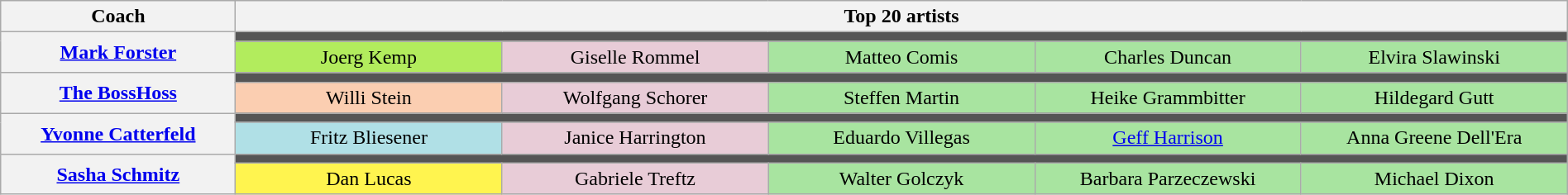<table class="wikitable" style="text-align:center; width:100%;">
<tr>
<th scope="col" style="width:15%;">Coach</th>
<th scope="col" style="width:85%;" colspan="5">Top 20 artists</th>
</tr>
<tr>
<th rowspan=2><a href='#'>Mark Forster</a></th>
<td colspan=5 style="background:#555555;"></td>
</tr>
<tr>
<td width="17%" style="background:#B2EC5D;">Joerg Kemp</td>
<td width="17%" style="background:#E8CCD7;">Giselle Rommel</td>
<td width="17%" style="background:#A8E4A0;">Matteo Comis</td>
<td width="17%" style="background:#A8E4A0;">Charles Duncan</td>
<td width="17%" style="background:#A8E4A0;">Elvira Slawinski</td>
</tr>
<tr>
<th rowspan=2><a href='#'>The BossHoss</a></th>
<td colspan=5 style="background:#555555;"></td>
</tr>
<tr>
<td width="14%" style="background:#FBCEB1;">Willi Stein</td>
<td width="14%" style="background:#E8CCD7;">Wolfgang Schorer</td>
<td width="14%" style="background:#A8E4A0;">Steffen Martin</td>
<td width="14%" style="background:#A8E4A0;">Heike Grammbitter</td>
<td width="14%" style="background:#A8E4A0;">Hildegard Gutt</td>
</tr>
<tr>
<th rowspan=2><a href='#'>Yvonne Catterfeld</a></th>
<td colspan=5 style="background:#555555;"></td>
</tr>
<tr>
<td width="14%" style="background:#B0E0E6;">Fritz Bliesener</td>
<td width="14%" style="background:#E8CCD7;">Janice Harrington</td>
<td width="14%" style="background:#A8E4A0;">Eduardo Villegas</td>
<td width="14%" style="background:#A8E4A0;"><a href='#'>Geff Harrison</a></td>
<td width="14%" style="background:#A8E4A0;">Anna Greene Dell'Era</td>
</tr>
<tr>
<th rowspan=2><a href='#'>Sasha Schmitz</a></th>
<td colspan=5 style="background:#555555;"></td>
</tr>
<tr>
<td width="14%" style="background:#FFF44F;">Dan Lucas</td>
<td width="14%" style="background:#E8CCD7;">Gabriele Treftz</td>
<td width="14%" style="background:#A8E4A0;">Walter Golczyk</td>
<td width="14%" style="background:#A8E4A0;">Barbara Parzeczewski</td>
<td width="14%" style="background:#A8E4A0;">Michael Dixon</td>
</tr>
</table>
